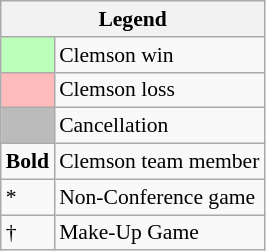<table class="wikitable" style="font-size:90%">
<tr>
<th colspan=2>Legend</th>
</tr>
<tr>
<td style="background:#bfb;"> </td>
<td>Clemson win</td>
</tr>
<tr>
<td style="background:#fbb;"> </td>
<td>Clemson loss</td>
</tr>
<tr>
<td style="background:#bbb;"> </td>
<td>Cancellation</td>
</tr>
<tr>
<td><strong>Bold</strong></td>
<td>Clemson team member</td>
</tr>
<tr>
<td>*</td>
<td>Non-Conference game</td>
</tr>
<tr>
<td>†</td>
<td>Make-Up Game</td>
</tr>
</table>
